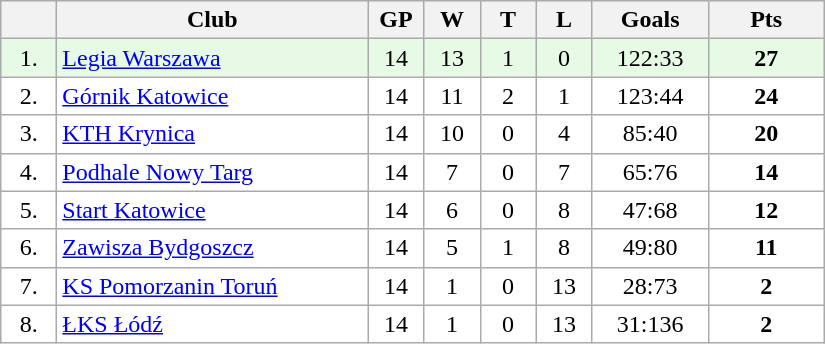<table class="wikitable">
<tr>
<th width="30"></th>
<th width="200">Club</th>
<th width="30">GP</th>
<th width="30">W</th>
<th width="30">T</th>
<th width="30">L</th>
<th width="70">Goals</th>
<th width="70">Pts</th>
</tr>
<tr bgcolor="#e6fae6" align="center">
<td>1.</td>
<td align="left"><a href='#'>Legia Warszawa</a></td>
<td>14</td>
<td>13</td>
<td>1</td>
<td>0</td>
<td>122:33</td>
<td><strong>27</strong></td>
</tr>
<tr bgcolor="#FFFFFF" align="center">
<td>2.</td>
<td align="left"><a href='#'>Górnik Katowice</a></td>
<td>14</td>
<td>11</td>
<td>2</td>
<td>1</td>
<td>123:44</td>
<td><strong>24</strong></td>
</tr>
<tr bgcolor="#FFFFFF" align="center">
<td>3.</td>
<td align="left"><a href='#'>KTH Krynica</a></td>
<td>14</td>
<td>10</td>
<td>0</td>
<td>4</td>
<td>85:40</td>
<td><strong>20</strong></td>
</tr>
<tr bgcolor="#FFFFFF" align="center">
<td>4.</td>
<td align="left"><a href='#'>Podhale Nowy Targ</a></td>
<td>14</td>
<td>7</td>
<td>0</td>
<td>7</td>
<td>65:76</td>
<td><strong>14</strong></td>
</tr>
<tr bgcolor="#FFFFFF" align="center">
<td>5.</td>
<td align="left"><a href='#'>Start Katowice</a></td>
<td>14</td>
<td>6</td>
<td>0</td>
<td>8</td>
<td>47:68</td>
<td><strong>12</strong></td>
</tr>
<tr bgcolor="#FFFFFF" align="center">
<td>6.</td>
<td align="left"><a href='#'>Zawisza Bydgoszcz</a></td>
<td>14</td>
<td>5</td>
<td>1</td>
<td>8</td>
<td>49:80</td>
<td><strong>11</strong></td>
</tr>
<tr bgcolor="#FFFFFF" align="center">
<td>7.</td>
<td align="left"><a href='#'>KS Pomorzanin Toruń</a></td>
<td>14</td>
<td>1</td>
<td>0</td>
<td>13</td>
<td>28:73</td>
<td><strong>2</strong></td>
</tr>
<tr bgcolor="#FFFFFF" align="center">
<td>8.</td>
<td align="left"><a href='#'>ŁKS Łódź</a></td>
<td>14</td>
<td>1</td>
<td>0</td>
<td>13</td>
<td>31:136</td>
<td><strong>2</strong></td>
</tr>
</table>
